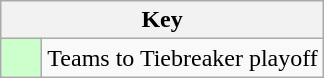<table class="wikitable" style="text-align: center;">
<tr>
<th colspan=2>Key</th>
</tr>
<tr>
<td style="background:#ccffcc; width:20px;"></td>
<td align=left>Teams to Tiebreaker playoff</td>
</tr>
</table>
